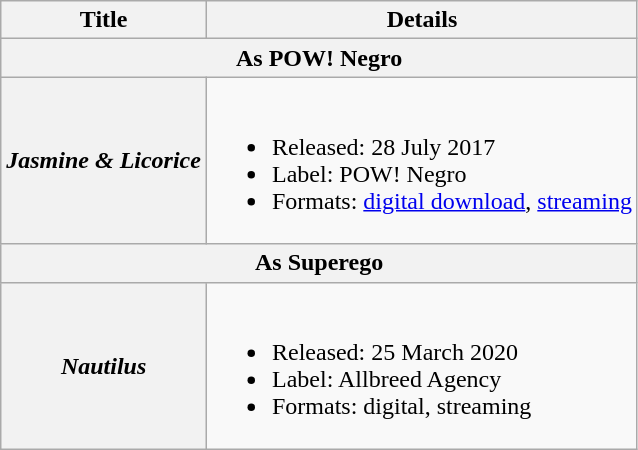<table class="wikitable plainrowheaders" style"text-align:center;">
<tr>
<th>Title</th>
<th>Details</th>
</tr>
<tr>
<th colspan="2">As <strong>POW! Negro</strong></th>
</tr>
<tr>
<th scope="row"><em>Jasmine & Licorice</em></th>
<td><br><ul><li>Released: 28 July 2017</li><li>Label: POW! Negro</li><li>Formats: <a href='#'>digital download</a>, <a href='#'>streaming</a></li></ul></td>
</tr>
<tr>
<th colspan="2">As <strong>Superego</strong></th>
</tr>
<tr>
<th scope="row"><em>Nautilus</em></th>
<td><br><ul><li>Released: 25 March 2020</li><li>Label: Allbreed Agency</li><li>Formats: digital, streaming</li></ul></td>
</tr>
</table>
